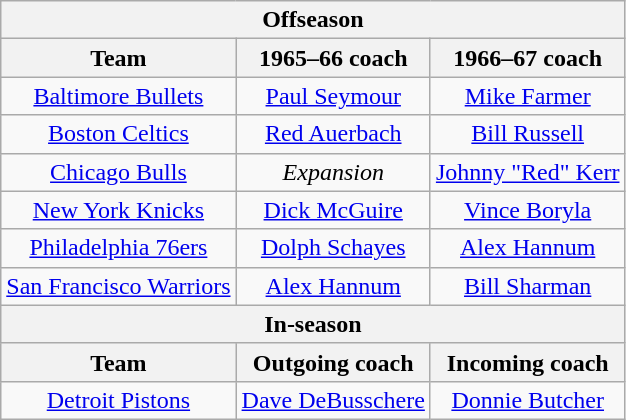<table class="wikitable" border="1" style="text-align: center">
<tr>
<th colspan="3">Offseason</th>
</tr>
<tr>
<th>Team</th>
<th>1965–66 coach</th>
<th>1966–67 coach</th>
</tr>
<tr>
<td><a href='#'>Baltimore Bullets</a></td>
<td><a href='#'>Paul Seymour</a></td>
<td><a href='#'>Mike Farmer</a></td>
</tr>
<tr>
<td><a href='#'>Boston Celtics</a></td>
<td><a href='#'>Red Auerbach</a></td>
<td><a href='#'>Bill Russell</a></td>
</tr>
<tr>
<td><a href='#'>Chicago Bulls</a></td>
<td><em>Expansion</em></td>
<td><a href='#'>Johnny "Red" Kerr</a></td>
</tr>
<tr>
<td><a href='#'>New York Knicks</a></td>
<td><a href='#'>Dick McGuire</a></td>
<td><a href='#'>Vince Boryla</a></td>
</tr>
<tr>
<td><a href='#'>Philadelphia 76ers</a></td>
<td><a href='#'>Dolph Schayes</a></td>
<td><a href='#'>Alex Hannum</a></td>
</tr>
<tr>
<td><a href='#'>San Francisco Warriors</a></td>
<td><a href='#'>Alex Hannum</a></td>
<td><a href='#'>Bill Sharman</a></td>
</tr>
<tr>
<th colspan="3">In-season</th>
</tr>
<tr>
<th>Team</th>
<th>Outgoing coach</th>
<th>Incoming coach</th>
</tr>
<tr>
<td><a href='#'>Detroit Pistons</a></td>
<td><a href='#'>Dave DeBusschere</a></td>
<td><a href='#'>Donnie Butcher</a></td>
</tr>
</table>
